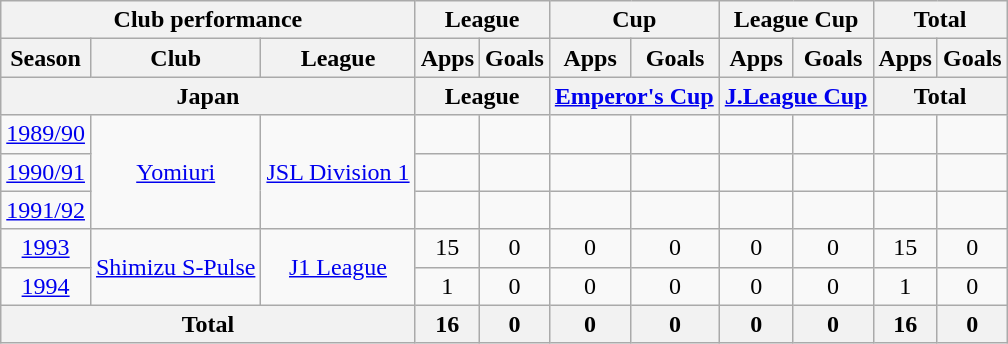<table class="wikitable" style="text-align:center;">
<tr>
<th colspan=3>Club performance</th>
<th colspan=2>League</th>
<th colspan=2>Cup</th>
<th colspan=2>League Cup</th>
<th colspan=2>Total</th>
</tr>
<tr>
<th>Season</th>
<th>Club</th>
<th>League</th>
<th>Apps</th>
<th>Goals</th>
<th>Apps</th>
<th>Goals</th>
<th>Apps</th>
<th>Goals</th>
<th>Apps</th>
<th>Goals</th>
</tr>
<tr>
<th colspan=3>Japan</th>
<th colspan=2>League</th>
<th colspan=2><a href='#'>Emperor's Cup</a></th>
<th colspan=2><a href='#'>J.League Cup</a></th>
<th colspan=2>Total</th>
</tr>
<tr>
<td><a href='#'>1989/90</a></td>
<td rowspan="3"><a href='#'>Yomiuri</a></td>
<td rowspan="3"><a href='#'>JSL Division 1</a></td>
<td></td>
<td></td>
<td></td>
<td></td>
<td></td>
<td></td>
<td></td>
<td></td>
</tr>
<tr>
<td><a href='#'>1990/91</a></td>
<td></td>
<td></td>
<td></td>
<td></td>
<td></td>
<td></td>
<td></td>
<td></td>
</tr>
<tr>
<td><a href='#'>1991/92</a></td>
<td></td>
<td></td>
<td></td>
<td></td>
<td></td>
<td></td>
<td></td>
<td></td>
</tr>
<tr>
<td><a href='#'>1993</a></td>
<td rowspan="2"><a href='#'>Shimizu S-Pulse</a></td>
<td rowspan="2"><a href='#'>J1 League</a></td>
<td>15</td>
<td>0</td>
<td>0</td>
<td>0</td>
<td>0</td>
<td>0</td>
<td>15</td>
<td>0</td>
</tr>
<tr>
<td><a href='#'>1994</a></td>
<td>1</td>
<td>0</td>
<td>0</td>
<td>0</td>
<td>0</td>
<td>0</td>
<td>1</td>
<td>0</td>
</tr>
<tr>
<th colspan=3>Total</th>
<th>16</th>
<th>0</th>
<th>0</th>
<th>0</th>
<th>0</th>
<th>0</th>
<th>16</th>
<th>0</th>
</tr>
</table>
